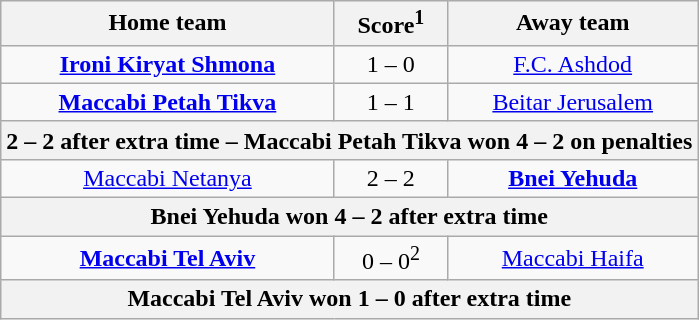<table class="wikitable" style="text-align: center">
<tr>
<th>Home team</th>
<th>Score<sup>1</sup></th>
<th>Away team</th>
</tr>
<tr>
<td><strong><a href='#'>Ironi Kiryat Shmona</a></strong></td>
<td>1 – 0</td>
<td><a href='#'>F.C. Ashdod</a></td>
</tr>
<tr>
<td><strong><a href='#'>Maccabi Petah Tikva</a></strong></td>
<td>1 – 1</td>
<td><a href='#'>Beitar Jerusalem</a></td>
</tr>
<tr>
<th colspan="3">2 – 2 after extra time – Maccabi Petah Tikva won 4 – 2 on penalties</th>
</tr>
<tr>
<td><a href='#'>Maccabi Netanya</a></td>
<td>2 – 2</td>
<td><strong><a href='#'>Bnei Yehuda</a></strong></td>
</tr>
<tr>
<th colspan="3">Bnei Yehuda won 4 – 2 after extra time</th>
</tr>
<tr>
<td><strong><a href='#'>Maccabi Tel Aviv</a></strong></td>
<td>0 – 0<sup>2</sup></td>
<td><a href='#'>Maccabi Haifa</a></td>
</tr>
<tr>
<th colspan="3">Maccabi Tel Aviv won 1 – 0 after extra time</th>
</tr>
</table>
